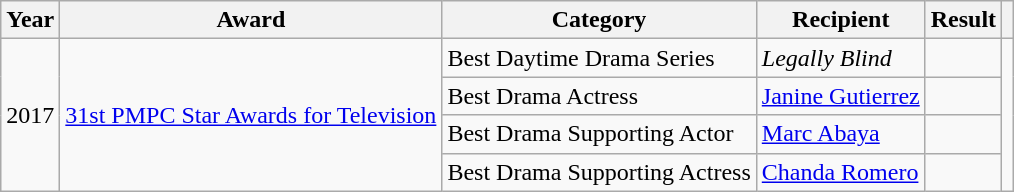<table class="wikitable">
<tr>
<th>Year</th>
<th>Award</th>
<th>Category</th>
<th>Recipient</th>
<th>Result</th>
<th></th>
</tr>
<tr>
<td rowspan=4>2017</td>
<td rowspan=4><a href='#'>31st PMPC Star Awards for Television</a></td>
<td>Best Daytime Drama Series</td>
<td><em>Legally Blind</em></td>
<td></td>
<td rowspan=4></td>
</tr>
<tr>
<td>Best Drama Actress</td>
<td><a href='#'>Janine Gutierrez</a></td>
<td></td>
</tr>
<tr>
<td>Best Drama Supporting Actor</td>
<td><a href='#'>Marc Abaya</a></td>
<td></td>
</tr>
<tr>
<td>Best Drama Supporting Actress</td>
<td><a href='#'>Chanda Romero</a></td>
<td></td>
</tr>
</table>
